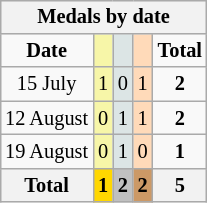<table class=wikitable style="font-size:85%; text-align:center; float:right;">
<tr style="background:#efefef">
<th colspan=6>Medals by date</th>
</tr>
<tr style="text-align:center">
<td><strong>Date</strong></td>
<td style="background:#f7f6a8"></td>
<td style="background:#dce5e5"></td>
<td style="background:#ffdab9"></td>
<td><strong>Total</strong></td>
</tr>
<tr style="text-align:center">
<td>15 July</td>
<td style="background:#F7F6A8">1</td>
<td style="background:#DCE5E5">0</td>
<td style="background:#FFDAB9">1</td>
<td><strong>2</strong></td>
</tr>
<tr style="text-align:center">
<td>12 August</td>
<td style="background:#F7F6A8">0</td>
<td style="background:#DCE5E5">1</td>
<td style="background:#FFDAB9">1</td>
<td><strong>2</strong></td>
</tr>
<tr style="text-align:center">
<td>19 August</td>
<td style="background:#F7F6A8">0</td>
<td style="background:#DCE5E5">1</td>
<td style="background:#FFDAB9">0</td>
<td><strong>1</strong></td>
</tr>
<tr>
<th>Total</th>
<th style="background:gold">1</th>
<th style="background:silver">2</th>
<th style="background:#c96">2</th>
<th>5</th>
</tr>
</table>
